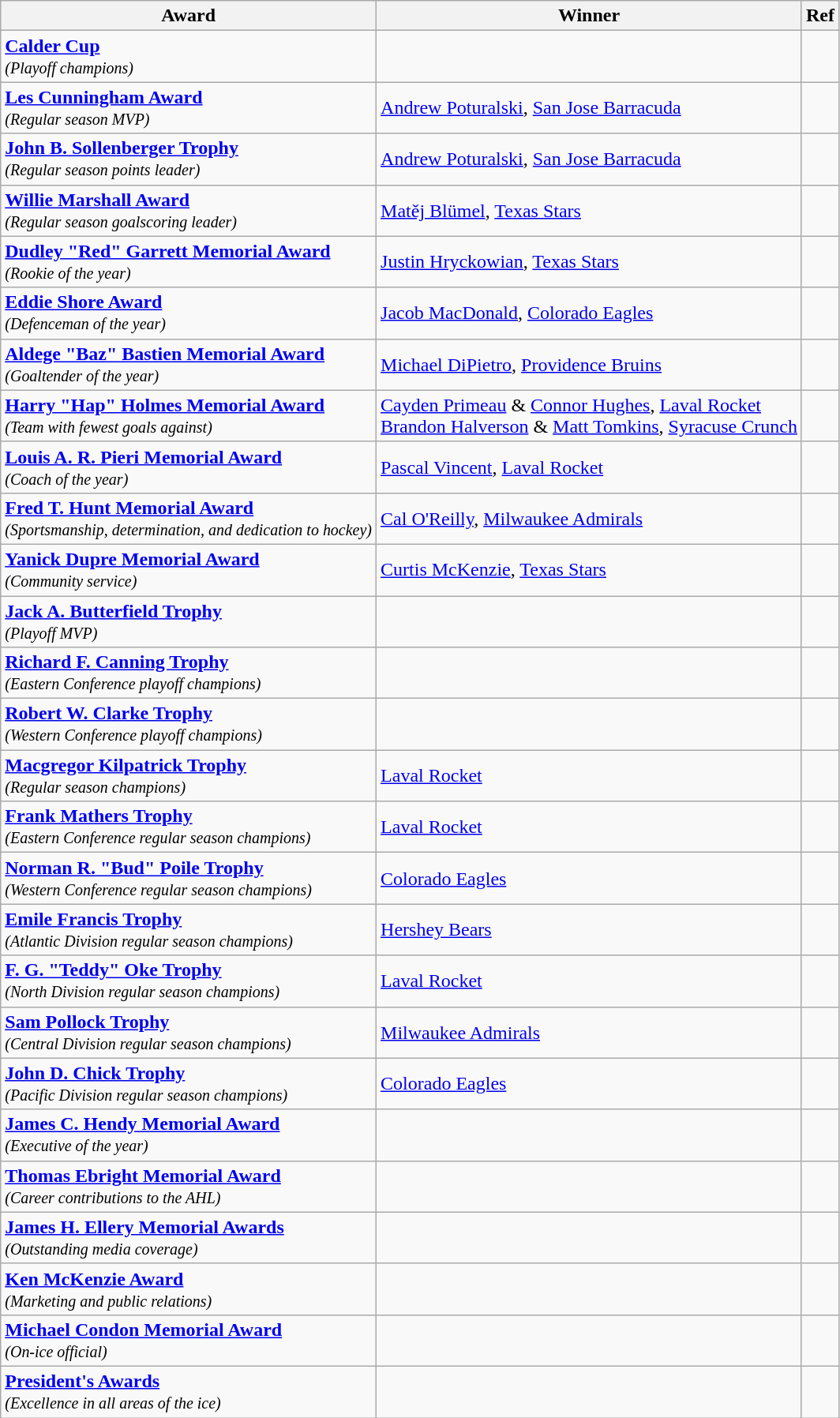<table class="wikitable">
<tr>
<th>Award</th>
<th>Winner</th>
<th>Ref</th>
</tr>
<tr>
<td><strong><a href='#'>Calder Cup</a> </strong><br><small><em>(Playoff champions)</em></small></td>
<td></td>
<td></td>
</tr>
<tr>
<td><strong><a href='#'>Les Cunningham Award</a> </strong><br><small><em>(Regular season MVP)</em></small></td>
<td><a href='#'>Andrew Poturalski</a>, <a href='#'>San Jose Barracuda</a></td>
<td></td>
</tr>
<tr>
<td><strong><a href='#'>John B. Sollenberger Trophy</a> </strong><br><small><em>(Regular season points leader)</em></small></td>
<td><a href='#'>Andrew Poturalski</a>, <a href='#'>San Jose Barracuda</a></td>
<td></td>
</tr>
<tr>
<td><strong><a href='#'>Willie Marshall Award</a> </strong><br><small><em>(Regular season goalscoring leader)</em></small></td>
<td><a href='#'>Matěj Blümel</a>, <a href='#'>Texas Stars</a></td>
<td></td>
</tr>
<tr>
<td><strong><a href='#'>Dudley "Red" Garrett Memorial Award</a> </strong><br><small><em>(Rookie of the year)</em></small></td>
<td><a href='#'>Justin Hryckowian</a>, <a href='#'>Texas Stars</a></td>
<td></td>
</tr>
<tr>
<td><strong><a href='#'>Eddie Shore Award</a> </strong><br><small><em>(Defenceman of the year)</em></small></td>
<td><a href='#'>Jacob MacDonald</a>, <a href='#'>Colorado Eagles</a></td>
<td></td>
</tr>
<tr>
<td><strong><a href='#'>Aldege "Baz" Bastien Memorial Award</a> </strong><br><small><em>(Goaltender of the year)</em></small></td>
<td><a href='#'>Michael DiPietro</a>, <a href='#'>Providence Bruins</a></td>
<td></td>
</tr>
<tr>
<td><strong><a href='#'>Harry "Hap" Holmes Memorial Award</a> </strong><br><small><em>(Team with fewest goals against)</em></small></td>
<td><a href='#'>Cayden Primeau</a> & <a href='#'>Connor Hughes</a>, <a href='#'>Laval Rocket</a> <br> <a href='#'>Brandon Halverson</a> & <a href='#'>Matt Tomkins</a>, <a href='#'>Syracuse Crunch</a></td>
<td></td>
</tr>
<tr>
<td><strong><a href='#'>Louis A. R. Pieri Memorial Award</a> </strong><br><small><em>(Coach of the year)</em></small></td>
<td><a href='#'>Pascal Vincent</a>, <a href='#'>Laval Rocket</a></td>
<td></td>
</tr>
<tr>
<td><strong><a href='#'>Fred T. Hunt Memorial Award</a> </strong><br><small><em>(Sportsmanship, determination, and dedication to hockey)</em></small></td>
<td><a href='#'>Cal O'Reilly</a>, <a href='#'>Milwaukee Admirals</a></td>
<td></td>
</tr>
<tr>
<td><strong><a href='#'>Yanick Dupre Memorial Award</a> </strong><br><small><em>(Community service)</em></small></td>
<td><a href='#'>Curtis McKenzie</a>, <a href='#'>Texas Stars</a></td>
<td></td>
</tr>
<tr>
<td><strong><a href='#'>Jack A. Butterfield Trophy</a> </strong><br><small><em>(Playoff MVP)</em></small></td>
<td></td>
<td></td>
</tr>
<tr>
<td><strong><a href='#'>Richard F. Canning Trophy</a> </strong><br><small><em>(Eastern Conference playoff champions)</em></small></td>
<td></td>
<td></td>
</tr>
<tr>
<td><strong><a href='#'>Robert W. Clarke Trophy</a> </strong><br><small><em>(Western Conference playoff champions)</em></small></td>
<td></td>
<td></td>
</tr>
<tr>
<td><strong><a href='#'>Macgregor Kilpatrick Trophy</a></strong><br><small><em>(Regular season champions)</em></small></td>
<td><a href='#'>Laval Rocket</a></td>
<td></td>
</tr>
<tr>
<td><strong><a href='#'>Frank Mathers Trophy</a></strong><br><small><em>(Eastern Conference regular season champions)</em></small></td>
<td><a href='#'>Laval Rocket</a></td>
<td></td>
</tr>
<tr>
<td><strong><a href='#'>Norman R. "Bud" Poile Trophy</a></strong><br><small><em>(Western Conference regular season champions)</em></small></td>
<td><a href='#'>Colorado Eagles</a></td>
<td></td>
</tr>
<tr>
<td><strong><a href='#'>Emile Francis Trophy</a> </strong><br><small><em>(Atlantic Division regular season champions)</em></small></td>
<td><a href='#'>Hershey Bears</a></td>
<td></td>
</tr>
<tr>
<td><strong><a href='#'>F. G. "Teddy" Oke Trophy</a></strong><br><small><em>(North Division regular season champions)</em></small></td>
<td><a href='#'>Laval Rocket</a></td>
<td></td>
</tr>
<tr>
<td><strong><a href='#'>Sam Pollock Trophy</a></strong><br><small><em>(Central Division regular season champions)</em></small></td>
<td><a href='#'>Milwaukee Admirals</a></td>
<td></td>
</tr>
<tr>
<td><strong><a href='#'>John D. Chick Trophy</a></strong><br><small><em>(Pacific Division regular season champions)</em></small></td>
<td><a href='#'>Colorado Eagles</a></td>
<td></td>
</tr>
<tr>
<td><strong><a href='#'>James C. Hendy Memorial Award</a></strong><br><small><em>(Executive of the year)</em></small></td>
<td></td>
<td></td>
</tr>
<tr>
<td><strong><a href='#'>Thomas Ebright Memorial Award</a></strong><br><small><em>(Career contributions to the AHL)</em></small></td>
<td></td>
<td></td>
</tr>
<tr>
<td><strong><a href='#'>James H. Ellery Memorial Awards</a></strong><br><small><em>(Outstanding media coverage)</em></small></td>
<td></td>
<td></td>
</tr>
<tr>
<td><strong><a href='#'>Ken McKenzie Award</a></strong><br><small><em>(Marketing and public relations)</em></small></td>
<td></td>
<td></td>
</tr>
<tr>
<td><strong><a href='#'>Michael Condon Memorial Award</a></strong><br><small><em>(On-ice official)</em></small></td>
<td></td>
<td></td>
</tr>
<tr>
<td><strong><a href='#'>President's Awards</a></strong><br><small><em>(Excellence in all areas of the ice)</em></small></td>
<td></td>
<td></td>
</tr>
</table>
